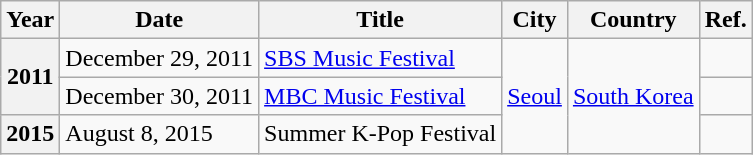<table class="wikitable plainrowheaders">
<tr>
<th>Year</th>
<th>Date</th>
<th>Title</th>
<th>City</th>
<th>Country</th>
<th>Ref.</th>
</tr>
<tr>
<th scope="row" rowspan="2">2011</th>
<td>December 29, 2011</td>
<td><a href='#'>SBS Music Festival</a></td>
<td rowspan="3"><a href='#'>Seoul</a></td>
<td rowspan="3"><a href='#'>South Korea</a></td>
<td></td>
</tr>
<tr>
<td>December 30, 2011</td>
<td><a href='#'>MBC Music Festival</a></td>
<td></td>
</tr>
<tr>
<th scope="row">2015</th>
<td>August 8, 2015</td>
<td>Summer K-Pop Festival</td>
<td></td>
</tr>
</table>
